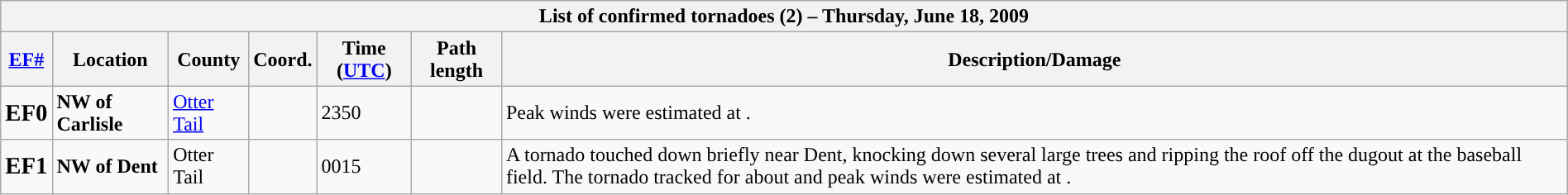<table class="wikitable collapsible" width="100%">
<tr>
<th colspan="7">List of confirmed tornadoes (2) – Thursday, June 18, 2009</th>
</tr>
<tr>
<th><a href='#'>EF#</a></th>
<th>Location</th>
<th>County</th>
<th>Coord.</th>
<th>Time (<a href='#'>UTC</a>)</th>
<th>Path length</th>
<th>Description/Damage</th>
</tr>
<tr>
<td><big><strong>EF0</strong></big></td>
<td><strong>NW of Carlisle</strong></td>
<td><a href='#'>Otter Tail</a></td>
<td></td>
<td>2350</td>
<td></td>
<td>Peak winds were estimated at .</td>
</tr>
<tr>
<td><big><strong>EF1</strong></big></td>
<td><strong>NW of Dent</strong></td>
<td>Otter Tail</td>
<td></td>
<td>0015</td>
<td></td>
<td>A tornado touched down briefly near Dent, knocking down several large trees and ripping the roof off the dugout at the baseball field. The tornado tracked for about  and peak winds were estimated at .</td>
</tr>
</table>
